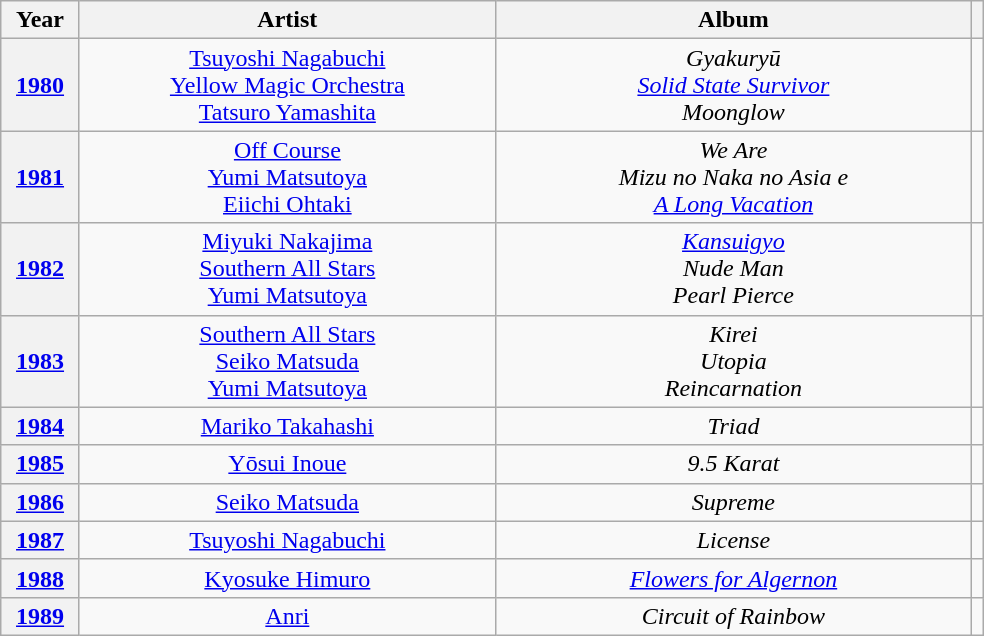<table class="wikitable plainrowheaders" style="text-align:center">
<tr>
<th width="45">Year</th>
<th width="270">Artist</th>
<th width="310">Album</th>
<th class="unsortable"></th>
</tr>
<tr>
<th scope="row"><a href='#'>1980</a></th>
<td><a href='#'>Tsuyoshi Nagabuchi</a><br><a href='#'>Yellow Magic Orchestra</a><br><a href='#'>Tatsuro Yamashita</a></td>
<td><em>Gyakuryū</em><br><em><a href='#'>Solid State Survivor</a></em><br><em>Moonglow</em></td>
<td></td>
</tr>
<tr>
<th scope="row"><a href='#'>1981</a></th>
<td><a href='#'>Off Course</a><br><a href='#'>Yumi Matsutoya</a><br><a href='#'>Eiichi Ohtaki</a></td>
<td><em>We Are</em><br><em>Mizu no Naka no Asia e</em><br><em><a href='#'>A Long Vacation</a></em></td>
<td></td>
</tr>
<tr>
<th scope="row"><a href='#'>1982</a></th>
<td><a href='#'>Miyuki Nakajima</a><br><a href='#'>Southern All Stars</a><br><a href='#'>Yumi Matsutoya</a></td>
<td><em><a href='#'>Kansuigyo</a></em><br><em>Nude Man</em><br><em>Pearl Pierce</em></td>
<td></td>
</tr>
<tr>
<th scope="row"><a href='#'>1983</a></th>
<td><a href='#'>Southern All Stars</a><br><a href='#'>Seiko Matsuda</a><br><a href='#'>Yumi Matsutoya</a></td>
<td><em>Kirei</em><br><em>Utopia</em><br><em>Reincarnation</em></td>
<td></td>
</tr>
<tr>
<th scope="row"><a href='#'>1984</a></th>
<td><a href='#'>Mariko Takahashi</a></td>
<td><em>Triad</em></td>
<td></td>
</tr>
<tr>
<th scope="row"><a href='#'>1985</a></th>
<td><a href='#'>Yōsui Inoue</a></td>
<td><em>9.5 Karat</em></td>
<td></td>
</tr>
<tr>
<th scope="row"><a href='#'>1986</a></th>
<td><a href='#'>Seiko Matsuda</a></td>
<td><em>Supreme</em></td>
<td></td>
</tr>
<tr>
<th scope="row"><a href='#'>1987</a></th>
<td><a href='#'>Tsuyoshi Nagabuchi</a></td>
<td><em>License</em></td>
<td></td>
</tr>
<tr>
<th scope="row"><a href='#'>1988</a></th>
<td><a href='#'>Kyosuke Himuro</a></td>
<td><a href='#'><em>Flowers for Algernon</em></a></td>
<td></td>
</tr>
<tr>
<th scope="row"><a href='#'>1989</a></th>
<td><a href='#'>Anri</a></td>
<td><em>Circuit of Rainbow</em></td>
<td></td>
</tr>
</table>
